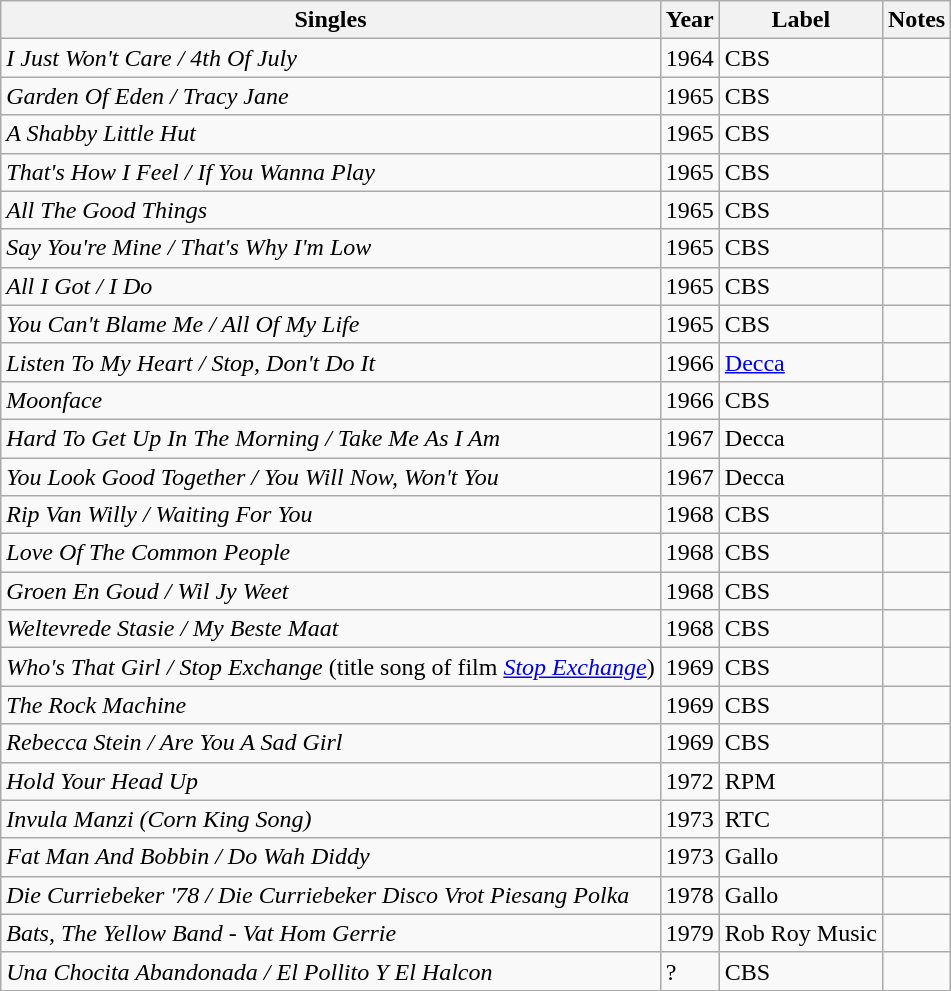<table class="wikitable">
<tr>
<th>Singles</th>
<th>Year</th>
<th>Label</th>
<th>Notes</th>
</tr>
<tr |->
<td><em>I Just Won't Care / 4th Of July</em></td>
<td>1964</td>
<td>CBS</td>
<td></td>
</tr>
<tr>
<td><em>Garden Of Eden / Tracy Jane</em></td>
<td>1965</td>
<td>CBS</td>
<td></td>
</tr>
<tr>
<td><em>A Shabby Little Hut</em></td>
<td>1965</td>
<td>CBS</td>
<td></td>
</tr>
<tr>
<td><em>That's How I Feel / If You Wanna Play</em></td>
<td>1965</td>
<td>CBS</td>
<td></td>
</tr>
<tr>
<td><em> All The Good Things</em></td>
<td>1965</td>
<td>CBS</td>
<td></td>
</tr>
<tr>
<td><em>Say You're Mine / That's Why I'm Low</em></td>
<td>1965</td>
<td>CBS</td>
<td></td>
</tr>
<tr>
<td><em>All I Got / I Do</em></td>
<td>1965</td>
<td>CBS</td>
<td></td>
</tr>
<tr>
<td><em>You Can't Blame Me / All Of My Life</em></td>
<td>1965</td>
<td>CBS</td>
<td></td>
</tr>
<tr>
<td><em>Listen To My Heart / Stop, Don't Do It</em></td>
<td>1966</td>
<td><a href='#'>Decca</a></td>
<td></td>
</tr>
<tr>
<td><em>Moonface</em></td>
<td>1966</td>
<td>CBS</td>
<td></td>
</tr>
<tr>
<td><em>Hard To Get Up In The Morning / Take Me As I Am</em></td>
<td>1967</td>
<td>Decca</td>
<td></td>
</tr>
<tr>
<td><em>You Look Good Together / You Will Now, Won't You</em></td>
<td>1967</td>
<td>Decca</td>
<td></td>
</tr>
<tr>
<td><em>Rip Van Willy / Waiting For You</em></td>
<td>1968</td>
<td>CBS</td>
<td></td>
</tr>
<tr>
<td><em>Love Of The Common People</em></td>
<td>1968</td>
<td>CBS</td>
<td></td>
</tr>
<tr>
<td><em>Groen En Goud / Wil Jy Weet</em></td>
<td>1968</td>
<td>CBS</td>
<td></td>
</tr>
<tr>
<td><em>Weltevrede Stasie / My Beste Maat</em></td>
<td>1968</td>
<td>CBS</td>
<td></td>
</tr>
<tr>
<td><em>Who's That Girl / Stop Exchange</em> (title song of film <em><a href='#'>Stop Exchange</a></em>)</td>
<td>1969</td>
<td>CBS</td>
<td></td>
</tr>
<tr>
<td><em>The Rock Machine</em></td>
<td>1969</td>
<td>CBS</td>
<td></td>
</tr>
<tr>
<td><em>Rebecca Stein / Are You A Sad Girl</em></td>
<td>1969</td>
<td>CBS</td>
<td></td>
</tr>
<tr>
<td><em>Hold Your Head Up</em></td>
<td>1972</td>
<td>RPM</td>
<td></td>
</tr>
<tr>
<td><em>Invula Manzi (Corn King Song)</em></td>
<td>1973</td>
<td>RTC</td>
<td></td>
</tr>
<tr>
<td><em>Fat Man And Bobbin / Do Wah Diddy</em></td>
<td>1973</td>
<td>Gallo</td>
<td></td>
</tr>
<tr>
<td><em>Die Curriebeker '78 / Die Curriebeker Disco Vrot Piesang Polka </em></td>
<td>1978</td>
<td>Gallo</td>
<td></td>
</tr>
<tr>
<td><em>Bats, The Yellow Band - Vat Hom Gerrie</em></td>
<td>1979</td>
<td>Rob Roy Music</td>
<td></td>
</tr>
<tr>
<td><em>Una Chocita Abandonada / El Pollito Y El Halcon</em></td>
<td>?</td>
<td>CBS</td>
<td></td>
</tr>
</table>
